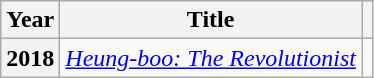<table class="wikitable plainrowheaders">
<tr>
<th scope="col">Year</th>
<th scope="col">Title</th>
<th scope="col" class="unsortable"></th>
</tr>
<tr>
<th scope="row">2018</th>
<td><em><a href='#'>Heung-boo: The Revolutionist</a></em></td>
<td></td>
</tr>
</table>
